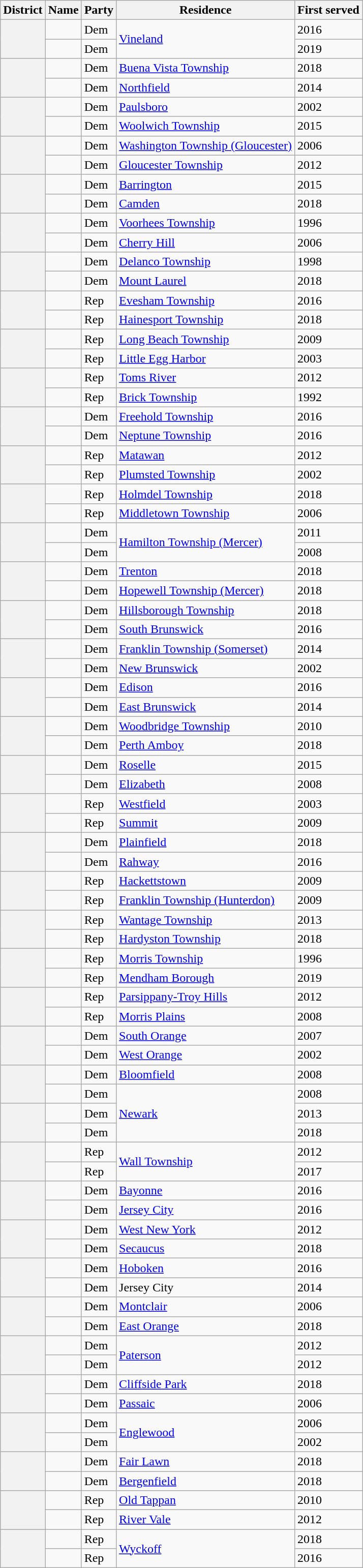<table class="wikitable sortable">
<tr>
<th>District</th>
<th>Name</th>
<th>Party</th>
<th>Residence</th>
<th>First served</th>
</tr>
<tr>
<th rowspan=2></th>
<td></td>
<td>Dem</td>
<td rowspan=2><a href='#'>Vineland</a></td>
<td>2016</td>
</tr>
<tr>
<td></td>
<td>Dem</td>
<td>2019</td>
</tr>
<tr>
<th rowspan=2></th>
<td></td>
<td>Dem</td>
<td><a href='#'>Buena Vista Township</a></td>
<td>2018</td>
</tr>
<tr>
<td></td>
<td>Dem</td>
<td><a href='#'>Northfield</a></td>
<td>2014</td>
</tr>
<tr>
<th rowspan=2></th>
<td></td>
<td>Dem</td>
<td><a href='#'>Paulsboro</a></td>
<td>2002</td>
</tr>
<tr>
<td></td>
<td>Dem</td>
<td><a href='#'>Woolwich Township</a></td>
<td>2015</td>
</tr>
<tr>
<th rowspan=2></th>
<td></td>
<td>Dem</td>
<td><a href='#'>Washington Township (Gloucester)</a></td>
<td>2006</td>
</tr>
<tr>
<td></td>
<td>Dem</td>
<td><a href='#'>Gloucester Township</a></td>
<td>2012</td>
</tr>
<tr>
<th rowspan=2></th>
<td></td>
<td>Dem</td>
<td><a href='#'>Barrington</a></td>
<td>2015</td>
</tr>
<tr>
<td></td>
<td>Dem</td>
<td><a href='#'>Camden</a></td>
<td>2018</td>
</tr>
<tr>
<th rowspan=2></th>
<td></td>
<td>Dem</td>
<td><a href='#'>Voorhees Township</a></td>
<td>1996</td>
</tr>
<tr>
<td></td>
<td>Dem</td>
<td><a href='#'>Cherry Hill</a></td>
<td>2006</td>
</tr>
<tr>
<th rowspan=2></th>
<td></td>
<td>Dem</td>
<td><a href='#'>Delanco Township</a></td>
<td>1998</td>
</tr>
<tr>
<td></td>
<td>Dem</td>
<td><a href='#'>Mount Laurel</a></td>
<td>2018</td>
</tr>
<tr>
<th rowspan=2></th>
<td></td>
<td>Rep</td>
<td><a href='#'>Evesham Township</a></td>
<td>2016</td>
</tr>
<tr>
<td></td>
<td>Rep</td>
<td><a href='#'>Hainesport Township</a></td>
<td>2018</td>
</tr>
<tr>
<th rowspan=2></th>
<td></td>
<td>Rep</td>
<td><a href='#'>Long Beach Township</a></td>
<td>2009</td>
</tr>
<tr>
<td></td>
<td>Rep</td>
<td><a href='#'>Little Egg Harbor</a></td>
<td>2003</td>
</tr>
<tr>
<th rowspan=2></th>
<td></td>
<td>Rep</td>
<td><a href='#'>Toms River</a></td>
<td>2012</td>
</tr>
<tr>
<td></td>
<td>Rep</td>
<td><a href='#'>Brick Township</a></td>
<td>1992</td>
</tr>
<tr>
<th rowspan=2></th>
<td></td>
<td>Dem</td>
<td><a href='#'>Freehold Township</a></td>
<td>2016</td>
</tr>
<tr>
<td></td>
<td>Dem</td>
<td><a href='#'>Neptune Township</a></td>
<td>2016</td>
</tr>
<tr>
<th rowspan=2></th>
<td></td>
<td>Rep</td>
<td><a href='#'>Matawan</a></td>
<td>2012</td>
</tr>
<tr>
<td></td>
<td>Rep</td>
<td><a href='#'>Plumsted Township</a></td>
<td>2002</td>
</tr>
<tr>
<th rowspan=2></th>
<td></td>
<td>Rep</td>
<td><a href='#'>Holmdel Township</a></td>
<td>2018</td>
</tr>
<tr>
<td></td>
<td>Rep</td>
<td><a href='#'>Middletown Township</a></td>
<td>2006</td>
</tr>
<tr>
<th rowspan=2></th>
<td></td>
<td>Dem</td>
<td rowspan=2><a href='#'>Hamilton Township (Mercer)</a></td>
<td>2011</td>
</tr>
<tr>
<td></td>
<td>Dem</td>
<td>2008</td>
</tr>
<tr>
<th rowspan=2></th>
<td></td>
<td>Dem</td>
<td><a href='#'>Trenton</a></td>
<td>2018</td>
</tr>
<tr>
<td></td>
<td>Dem</td>
<td><a href='#'>Hopewell Township (Mercer)</a></td>
<td>2018</td>
</tr>
<tr>
<th rowspan=2></th>
<td></td>
<td>Dem</td>
<td><a href='#'>Hillsborough Township</a></td>
<td>2018</td>
</tr>
<tr>
<td></td>
<td>Dem</td>
<td><a href='#'>South Brunswick</a></td>
<td>2016</td>
</tr>
<tr>
<th rowspan=2></th>
<td></td>
<td>Dem</td>
<td><a href='#'>Franklin Township (Somerset)</a></td>
<td>2014</td>
</tr>
<tr>
<td></td>
<td>Dem</td>
<td><a href='#'>New Brunswick</a></td>
<td>2002</td>
</tr>
<tr>
<th rowspan=2></th>
<td></td>
<td>Dem</td>
<td><a href='#'>Edison</a></td>
<td>2016</td>
</tr>
<tr>
<td></td>
<td>Dem</td>
<td><a href='#'>East Brunswick</a></td>
<td>2014</td>
</tr>
<tr>
<th rowspan=2></th>
<td></td>
<td>Dem</td>
<td><a href='#'>Woodbridge Township</a></td>
<td>2010</td>
</tr>
<tr>
<td></td>
<td>Dem</td>
<td><a href='#'>Perth Amboy</a></td>
<td>2018</td>
</tr>
<tr>
<th rowspan=2></th>
<td></td>
<td>Dem</td>
<td><a href='#'>Roselle</a></td>
<td>2015</td>
</tr>
<tr>
<td></td>
<td>Dem</td>
<td><a href='#'>Elizabeth</a></td>
<td>2008</td>
</tr>
<tr>
<th rowspan=2></th>
<td></td>
<td>Rep</td>
<td><a href='#'>Westfield</a></td>
<td>2003</td>
</tr>
<tr>
<td></td>
<td>Rep</td>
<td><a href='#'>Summit</a></td>
<td>2009</td>
</tr>
<tr>
<th rowspan=2></th>
<td></td>
<td>Dem</td>
<td><a href='#'>Plainfield</a></td>
<td>2018</td>
</tr>
<tr>
<td></td>
<td>Dem</td>
<td><a href='#'>Rahway</a></td>
<td>2016</td>
</tr>
<tr>
<th rowspan=2></th>
<td></td>
<td>Rep</td>
<td><a href='#'>Hackettstown</a></td>
<td>2009</td>
</tr>
<tr>
<td></td>
<td>Rep</td>
<td><a href='#'>Franklin Township (Hunterdon)</a></td>
<td>2009</td>
</tr>
<tr>
<th rowspan=2></th>
<td></td>
<td>Rep</td>
<td><a href='#'>Wantage Township</a></td>
<td>2013</td>
</tr>
<tr>
<td></td>
<td>Rep</td>
<td><a href='#'>Hardyston Township</a></td>
<td>2018</td>
</tr>
<tr>
<th rowspan=2></th>
<td></td>
<td>Rep</td>
<td><a href='#'>Morris Township</a></td>
<td>1996</td>
</tr>
<tr>
<td></td>
<td>Rep</td>
<td><a href='#'>Mendham Borough</a></td>
<td>2019</td>
</tr>
<tr>
<th rowspan=2></th>
<td></td>
<td>Rep</td>
<td><a href='#'>Parsippany-Troy Hills</a></td>
<td>2012</td>
</tr>
<tr>
<td></td>
<td>Rep</td>
<td><a href='#'>Morris Plains</a></td>
<td>2008</td>
</tr>
<tr>
<th rowspan=2></th>
<td></td>
<td>Dem</td>
<td><a href='#'>South Orange</a></td>
<td>2007</td>
</tr>
<tr>
<td></td>
<td>Dem</td>
<td><a href='#'>West Orange</a></td>
<td>2002</td>
</tr>
<tr>
<th rowspan=2></th>
<td></td>
<td>Dem</td>
<td><a href='#'>Bloomfield</a></td>
<td>2008</td>
</tr>
<tr>
<td></td>
<td>Dem</td>
<td rowspan=3><a href='#'>Newark</a></td>
<td>2008</td>
</tr>
<tr>
<th rowspan=2></th>
<td></td>
<td>Dem</td>
<td>2013</td>
</tr>
<tr>
<td></td>
<td>Dem</td>
<td>2018</td>
</tr>
<tr>
<th rowspan=2></th>
<td></td>
<td>Rep</td>
<td rowspan=2><a href='#'>Wall Township</a></td>
<td>2012</td>
</tr>
<tr>
<td></td>
<td>Rep</td>
<td>2017</td>
</tr>
<tr>
<th rowspan=2></th>
<td></td>
<td>Dem</td>
<td><a href='#'>Bayonne</a></td>
<td>2016</td>
</tr>
<tr>
<td></td>
<td>Dem</td>
<td><a href='#'>Jersey City</a></td>
<td>2016</td>
</tr>
<tr>
<th rowspan=2></th>
<td></td>
<td>Dem</td>
<td><a href='#'>West New York</a></td>
<td>2012</td>
</tr>
<tr>
<td></td>
<td>Dem</td>
<td><a href='#'>Secaucus</a></td>
<td>2018</td>
</tr>
<tr>
<th rowspan=2></th>
<td></td>
<td>Dem</td>
<td><a href='#'>Hoboken</a></td>
<td>2016</td>
</tr>
<tr>
<td></td>
<td>Dem</td>
<td>Jersey City</td>
<td>2014</td>
</tr>
<tr>
<th rowspan=2></th>
<td></td>
<td>Dem</td>
<td><a href='#'>Montclair</a></td>
<td>2006</td>
</tr>
<tr>
<td></td>
<td>Dem</td>
<td><a href='#'>East Orange</a></td>
<td>2018</td>
</tr>
<tr>
<th rowspan=2></th>
<td></td>
<td>Dem</td>
<td rowspan=2><a href='#'>Paterson</a></td>
<td>2012</td>
</tr>
<tr>
<td></td>
<td>Dem</td>
<td>2012</td>
</tr>
<tr>
<th rowspan=2></th>
<td></td>
<td>Dem</td>
<td><a href='#'>Cliffside Park</a></td>
<td>2018</td>
</tr>
<tr>
<td></td>
<td>Dem</td>
<td><a href='#'>Passaic</a></td>
<td>2006</td>
</tr>
<tr>
<th rowspan=2></th>
<td></td>
<td>Dem</td>
<td rowspan=2><a href='#'>Englewood</a></td>
<td>2006</td>
</tr>
<tr>
<td></td>
<td>Dem</td>
<td>2002</td>
</tr>
<tr>
<th rowspan=2></th>
<td></td>
<td>Dem</td>
<td><a href='#'>Fair Lawn</a></td>
<td>2018</td>
</tr>
<tr>
<td></td>
<td>Dem</td>
<td><a href='#'>Bergenfield</a></td>
<td>2018</td>
</tr>
<tr>
<th rowspan=2></th>
<td></td>
<td>Rep</td>
<td><a href='#'>Old Tappan</a></td>
<td>2010</td>
</tr>
<tr>
<td></td>
<td>Rep</td>
<td><a href='#'>River Vale</a></td>
<td>2012</td>
</tr>
<tr>
<th rowspan=2></th>
<td></td>
<td>Rep</td>
<td rowspan=2><a href='#'>Wyckoff</a></td>
<td>2018</td>
</tr>
<tr>
<td></td>
<td>Rep</td>
<td>2016</td>
</tr>
</table>
